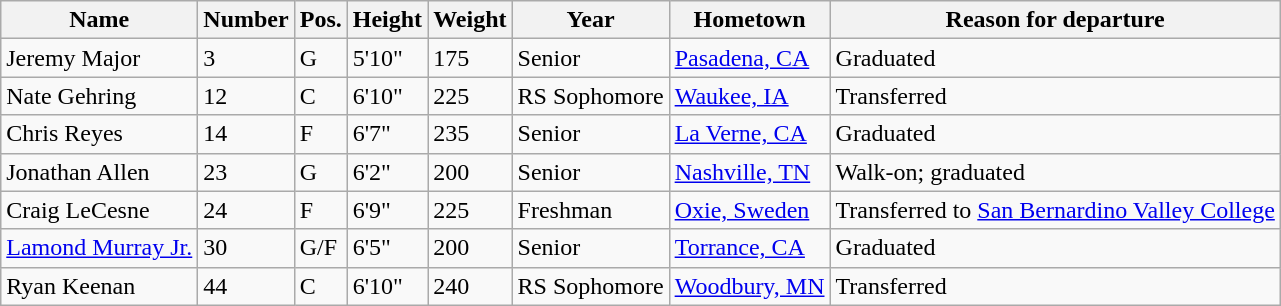<table class="wikitable sortable" border="1">
<tr>
<th>Name</th>
<th>Number</th>
<th>Pos.</th>
<th>Height</th>
<th>Weight</th>
<th>Year</th>
<th>Hometown</th>
<th class="unsortable">Reason for departure</th>
</tr>
<tr>
<td>Jeremy Major</td>
<td>3</td>
<td>G</td>
<td>5'10"</td>
<td>175</td>
<td>Senior</td>
<td><a href='#'>Pasadena, CA</a></td>
<td>Graduated</td>
</tr>
<tr>
<td>Nate Gehring</td>
<td>12</td>
<td>C</td>
<td>6'10"</td>
<td>225</td>
<td>RS Sophomore</td>
<td><a href='#'>Waukee, IA</a></td>
<td>Transferred</td>
</tr>
<tr>
<td>Chris Reyes</td>
<td>14</td>
<td>F</td>
<td>6'7"</td>
<td>235</td>
<td>Senior</td>
<td><a href='#'>La Verne, CA</a></td>
<td>Graduated</td>
</tr>
<tr>
<td>Jonathan Allen</td>
<td>23</td>
<td>G</td>
<td>6'2"</td>
<td>200</td>
<td>Senior</td>
<td><a href='#'>Nashville, TN</a></td>
<td>Walk-on; graduated</td>
</tr>
<tr>
<td>Craig LeCesne</td>
<td>24</td>
<td>F</td>
<td>6'9"</td>
<td>225</td>
<td>Freshman</td>
<td><a href='#'>Oxie, Sweden</a></td>
<td>Transferred to <a href='#'>San Bernardino Valley College</a></td>
</tr>
<tr>
<td><a href='#'>Lamond Murray Jr.</a></td>
<td>30</td>
<td>G/F</td>
<td>6'5"</td>
<td>200</td>
<td>Senior</td>
<td><a href='#'>Torrance, CA</a></td>
<td>Graduated</td>
</tr>
<tr>
<td>Ryan Keenan</td>
<td>44</td>
<td>C</td>
<td>6'10"</td>
<td>240</td>
<td>RS Sophomore</td>
<td><a href='#'>Woodbury, MN</a></td>
<td>Transferred</td>
</tr>
</table>
